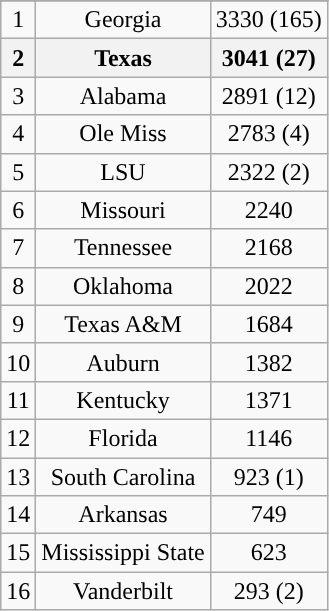<table class="wikitable" style="display: inline-table;">
<tr align="center">
</tr>
<tr align="center">
<td>1</td>
<td>Georgia</td>
<td>3330 (165)</td>
</tr>
<tr align="center">
<th>2</th>
<th>Texas</th>
<th>3041 (27)</th>
</tr>
<tr align="center">
<td>3</td>
<td>Alabama</td>
<td>2891 (12)</td>
</tr>
<tr align="center">
<td>4</td>
<td>Ole Miss</td>
<td>2783 (4)</td>
</tr>
<tr align="center">
<td>5</td>
<td>LSU</td>
<td>2322 (2)</td>
</tr>
<tr align="center">
<td>6</td>
<td>Missouri</td>
<td>2240</td>
</tr>
<tr align="center">
<td>7</td>
<td>Tennessee</td>
<td>2168</td>
</tr>
<tr align="center">
<td>8</td>
<td>Oklahoma</td>
<td>2022</td>
</tr>
<tr align="center">
<td>9</td>
<td>Texas A&M</td>
<td>1684</td>
</tr>
<tr align="center">
<td>10</td>
<td>Auburn</td>
<td>1382</td>
</tr>
<tr align="center">
<td>11</td>
<td>Kentucky</td>
<td>1371</td>
</tr>
<tr align="center">
<td>12</td>
<td>Florida</td>
<td>1146</td>
</tr>
<tr align="center">
<td>13</td>
<td>South Carolina</td>
<td>923 (1)</td>
</tr>
<tr align="center">
<td>14</td>
<td>Arkansas</td>
<td>749</td>
</tr>
<tr align="center">
<td>15</td>
<td>Mississippi State</td>
<td>623</td>
</tr>
<tr align="center">
<td>16</td>
<td>Vanderbilt</td>
<td>293 (2)</td>
</tr>
</table>
